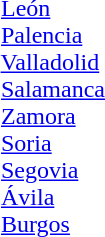<table style="margin:1em auto;" class="InfoCentro" cellpadding="0" cellspacing="0">
<tr>
<td><div><br><div> <span><a href='#'>León</a></span></div>
<div> <span><a href='#'>Palencia</a></span></div>
<div> <span><a href='#'>Valladolid</a></span></div>
<div> <span><a href='#'>Salamanca</a></span></div>
<div> <span><a href='#'>Zamora</a></span></div>
<div> <span><a href='#'>Soria</a></span></div>
<div> <span><a href='#'>Segovia</a></span></div>
<div> <span><a href='#'>Ávila</a></span></div>
<div> <span><a href='#'>Burgos</a></span></div></div></td>
</tr>
</table>
